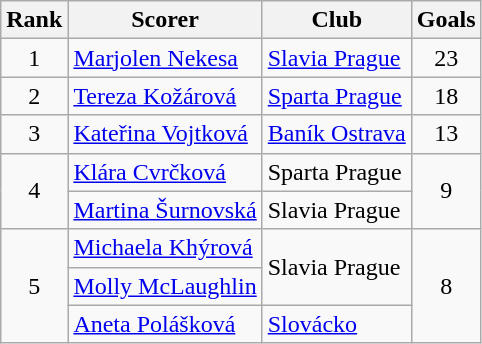<table class="wikitable" style="text-align:center">
<tr>
<th>Rank</th>
<th>Scorer</th>
<th>Club</th>
<th>Goals</th>
</tr>
<tr>
<td>1</td>
<td align="left"> <a href='#'>Marjolen Nekesa</a></td>
<td align="left"><a href='#'>Slavia Prague</a></td>
<td>23</td>
</tr>
<tr>
<td>2</td>
<td align="left"> <a href='#'>Tereza Kožárová</a></td>
<td align="left"><a href='#'>Sparta Prague</a></td>
<td>18</td>
</tr>
<tr>
<td>3</td>
<td align="left"> <a href='#'>Kateřina Vojtková</a></td>
<td align="left"><a href='#'>Baník Ostrava</a></td>
<td>13</td>
</tr>
<tr>
<td rowspan="2">4</td>
<td align="left"> <a href='#'>Klára Cvrčková</a></td>
<td align="left">Sparta Prague</td>
<td rowspan="2">9</td>
</tr>
<tr>
<td align="left"> <a href='#'>Martina Šurnovská</a></td>
<td align="left">Slavia Prague</td>
</tr>
<tr>
<td rowspan="3">5</td>
<td align="left"> <a href='#'>Michaela Khýrová</a></td>
<td rowspan="2" align="left">Slavia Prague</td>
<td rowspan="3">8</td>
</tr>
<tr>
<td align="left"> <a href='#'>Molly McLaughlin</a></td>
</tr>
<tr>
<td align="left"> <a href='#'>Aneta Polášková</a></td>
<td align="left"><a href='#'>Slovácko</a></td>
</tr>
</table>
